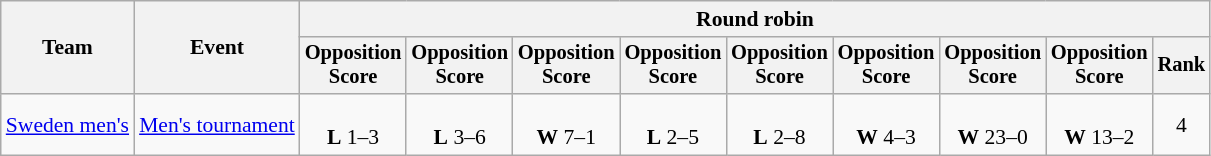<table class="wikitable" style="font-size:90%">
<tr>
<th rowspan=2>Team</th>
<th rowspan=2>Event</th>
<th colspan=9>Round robin</th>
</tr>
<tr style="font-size:95%">
<th>Opposition<br>Score</th>
<th>Opposition<br>Score</th>
<th>Opposition<br>Score</th>
<th>Opposition<br>Score</th>
<th>Opposition<br>Score</th>
<th>Opposition<br>Score</th>
<th>Opposition<br>Score</th>
<th>Opposition<br>Score</th>
<th>Rank</th>
</tr>
<tr align=center>
<td align=left><a href='#'>Sweden men's</a></td>
<td align=left><a href='#'>Men's tournament</a></td>
<td><br><strong>L</strong> 1–3</td>
<td><br><strong>L</strong> 3–6</td>
<td><br><strong>W</strong> 7–1</td>
<td><br><strong>L</strong> 2–5</td>
<td><br><strong>L</strong> 2–8</td>
<td><br><strong>W</strong> 4–3</td>
<td><br><strong>W</strong> 23–0</td>
<td><br><strong>W</strong> 13–2</td>
<td>4</td>
</tr>
</table>
